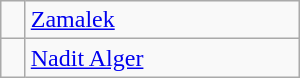<table class="wikitable" width="200px">
<tr>
<td align=center></td>
<td> <a href='#'>Zamalek</a></td>
</tr>
<tr>
<td align=center></td>
<td> <a href='#'>Nadit Alger</a></td>
</tr>
</table>
